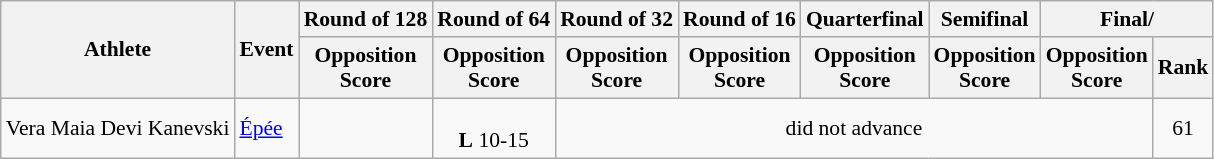<table class="wikitable" style="font-size:90%">
<tr>
<th rowspan=2>Athlete</th>
<th rowspan=2>Event</th>
<th>Round of 128</th>
<th>Round of 64</th>
<th>Round of 32</th>
<th>Round of 16</th>
<th>Quarterfinal</th>
<th>Semifinal</th>
<th colspan=2>Final/</th>
</tr>
<tr>
<th>Opposition<br>Score</th>
<th>Opposition<br>Score</th>
<th>Opposition<br>Score</th>
<th>Opposition<br>Score</th>
<th>Opposition<br>Score</th>
<th>Opposition<br>Score</th>
<th>Opposition<br>Score</th>
<th>Rank</th>
</tr>
<tr align=center>
<td align=left>Vera Maia Devi Kanevski</td>
<td align=left><a href='#'>Épée</a></td>
<td></td>
<td><br><strong>L</strong> 10-15</td>
<td colspan="5">did not advance</td>
<td>61</td>
</tr>
</table>
